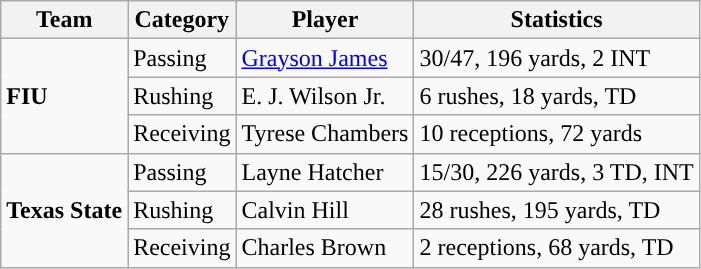<table class="wikitable" style="float: left;">
<tr>
<th>Team</th>
<th>Category</th>
<th>Player</th>
<th>Statistics</th>
</tr>
<tr>
<td rowspan=3><strong>FIU</strong></td>
<td>Passing</td>
<td><a href='#'>Grayson James</a></td>
<td>30/47, 196 yards, 2 INT</td>
</tr>
<tr>
<td>Rushing</td>
<td>E. J. Wilson Jr.</td>
<td>6 rushes, 18 yards, TD</td>
</tr>
<tr>
<td>Receiving</td>
<td>Tyrese Chambers</td>
<td>10 receptions, 72 yards</td>
</tr>
<tr>
<td rowspan=3><strong>Texas State</strong></td>
<td>Passing</td>
<td>Layne Hatcher</td>
<td>15/30, 226 yards, 3 TD, INT</td>
</tr>
<tr>
<td>Rushing</td>
<td>Calvin Hill</td>
<td>28 rushes, 195 yards, TD</td>
</tr>
<tr>
<td>Receiving</td>
<td>Charles Brown</td>
<td>2 receptions, 68 yards, TD</td>
</tr>
</table>
